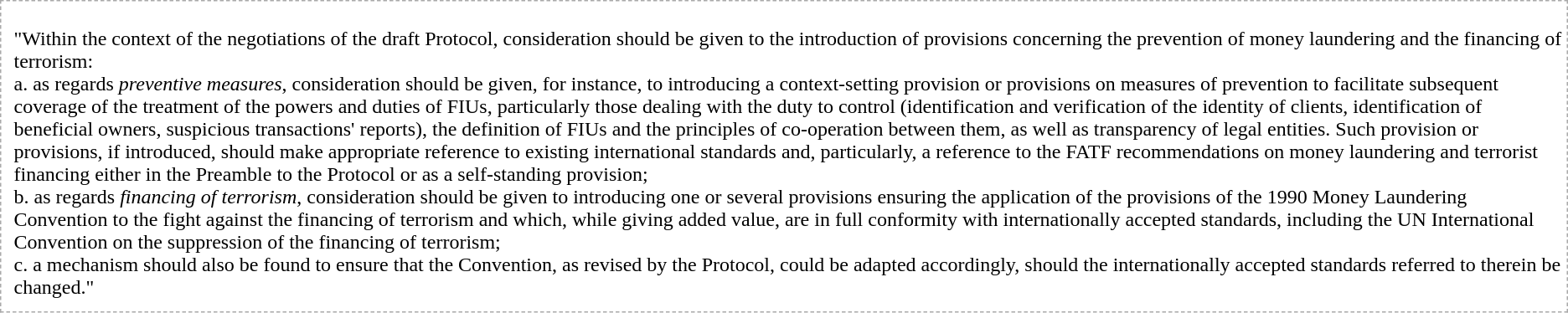<table style="padding-left:7px; padding-bottom:7px; float:right; border:1px dashed #aaa; margin-left:1em; margin-bottom:1em;">
<tr>
<td style="vertical-align:top; font-size:100%;"><br>"Within the context of the negotiations of the draft Protocol, consideration should be given to the introduction of provisions concerning the prevention of money laundering and the financing of terrorism:<br>a.   as regards <em>preventive measures</em>, consideration should be given, for instance, to introducing a context-setting provision or provisions on measures of prevention to facilitate subsequent coverage of the treatment of the powers and duties of FIUs, particularly those dealing with the duty to control (identification and verification of the identity of clients, identification of beneficial owners, suspicious transactions' reports), the definition of FIUs and the principles of co-operation between them, as well as transparency of legal entities. Such provision or provisions, if introduced, should make appropriate reference to existing international standards and, particularly, a reference to the FATF recommendations on money laundering and terrorist financing either in the Preamble to the Protocol or as a self-standing provision;<br>b.   as regards <em>financing of terrorism</em>, consideration should be given to introducing one or several provisions ensuring the application of the provisions of the 1990 Money Laundering Convention to the fight against the financing of terrorism and which, while giving added value, are in full conformity with internationally accepted standards, including the UN International Convention on the suppression of the financing of terrorism;<br>c.   a mechanism should also be found to ensure that the Convention, as revised by the Protocol, could be adapted accordingly, should the internationally accepted standards referred to therein be changed."</td>
</tr>
</table>
